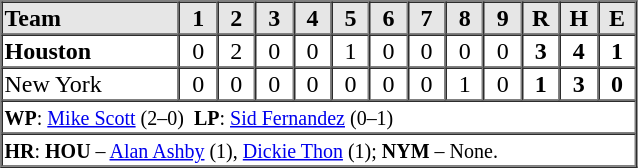<table border="1" cellspacing="0"  style="width:425px; margin-left:3em;">
<tr style="text-align:center; background:#e6e6e6;">
<th style="text-align:left; width:28%;">Team</th>
<th width=6%>1</th>
<th width=6%>2</th>
<th width=6%>3</th>
<th width=6%>4</th>
<th width=6%>5</th>
<th width=6%>6</th>
<th width=6%>7</th>
<th width=6%>8</th>
<th width=6%>9</th>
<th width=6%>R</th>
<th width=6%>H</th>
<th width=6%>E</th>
</tr>
<tr style="text-align:center;">
<td align=left><strong>Houston</strong></td>
<td>0</td>
<td>2</td>
<td>0</td>
<td>0</td>
<td>1</td>
<td>0</td>
<td>0</td>
<td>0</td>
<td>0</td>
<td><strong>3</strong></td>
<td><strong>4</strong></td>
<td><strong>1</strong></td>
</tr>
<tr style="text-align:center;">
<td align=left>New York</td>
<td>0</td>
<td>0</td>
<td>0</td>
<td>0</td>
<td>0</td>
<td>0</td>
<td>0</td>
<td>1</td>
<td>0</td>
<td><strong>1</strong></td>
<td><strong>3</strong></td>
<td><strong>0</strong></td>
</tr>
<tr style="text-align:left;">
<td colspan=13><small><strong>WP</strong>: <a href='#'>Mike Scott</a> (2–0)  <strong>LP</strong>: <a href='#'>Sid Fernandez</a> (0–1)</small></td>
</tr>
<tr style="text-align:left;">
<td colspan=13><small><strong>HR</strong>: <strong>HOU</strong> – <a href='#'>Alan Ashby</a> (1), <a href='#'>Dickie Thon</a> (1); <strong>NYM</strong> – None.</small></td>
</tr>
</table>
